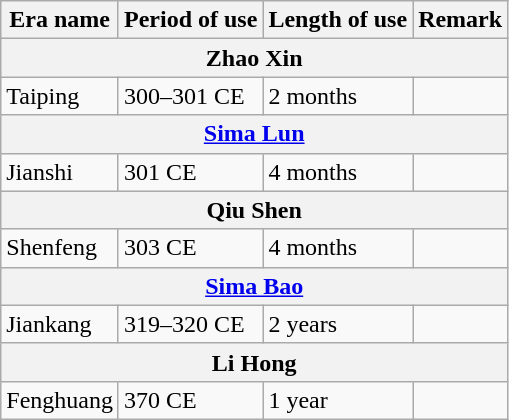<table class="wikitable">
<tr>
<th>Era name</th>
<th>Period of use</th>
<th>Length of use</th>
<th>Remark</th>
</tr>
<tr>
<th colspan="4">Zhao Xin<br></th>
</tr>
<tr>
<td>Taiping<br></td>
<td>300–301 CE</td>
<td>2 months</td>
<td></td>
</tr>
<tr>
<th colspan="4"><a href='#'>Sima Lun</a><br></th>
</tr>
<tr>
<td>Jianshi<br></td>
<td>301 CE</td>
<td>4 months</td>
<td></td>
</tr>
<tr>
<th colspan="4">Qiu Shen<br></th>
</tr>
<tr>
<td>Shenfeng<br></td>
<td>303 CE</td>
<td>4 months</td>
<td></td>
</tr>
<tr>
<th colspan="4"><a href='#'>Sima Bao</a><br></th>
</tr>
<tr>
<td>Jiankang<br></td>
<td>319–320 CE</td>
<td>2 years</td>
<td></td>
</tr>
<tr>
<th colspan="4">Li Hong<br></th>
</tr>
<tr>
<td>Fenghuang<br></td>
<td>370 CE</td>
<td>1 year</td>
<td></td>
</tr>
</table>
